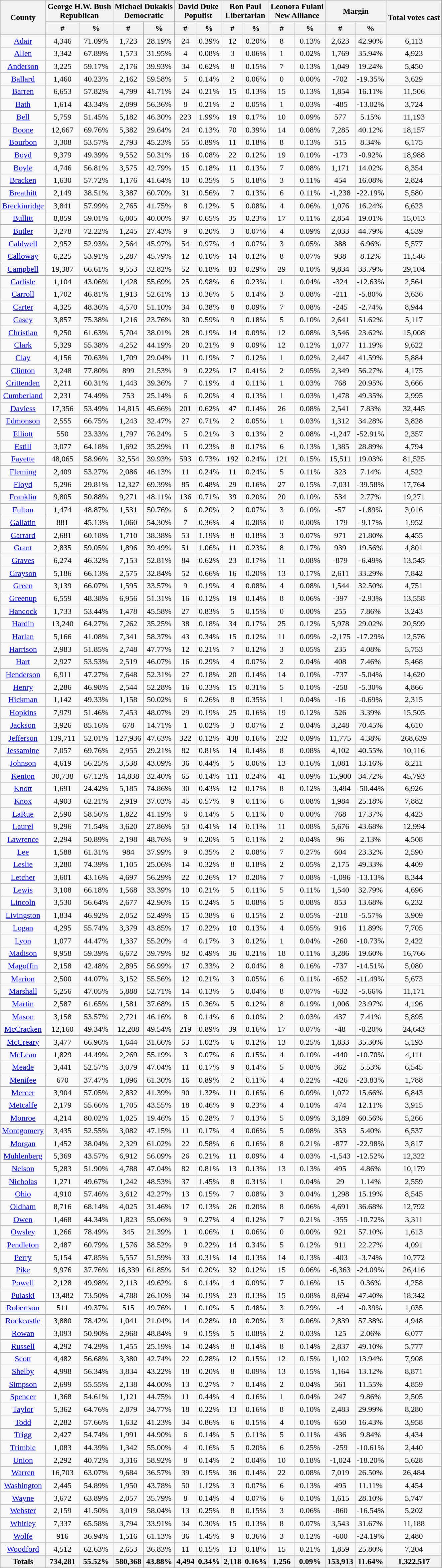<table class="wikitable sortable" style="text-align:center">
<tr>
<th style="text-align:center;" rowspan="2">County</th>
<th style="text-align:center;" colspan="2">George H.W. Bush<br>Republican</th>
<th style="text-align:center;" colspan="2">Michael Dukakis<br>Democratic</th>
<th style="text-align:center;" colspan="2">David Duke<br>Populist</th>
<th style="text-align:center;" colspan="2">Ron Paul<br>Libertarian</th>
<th style="text-align:center;" colspan="2">Leonora Fulani<br>New Alliance</th>
<th style="text-align:center;" colspan="2">Margin</th>
<th style="text-align:center;" rowspan="2">Total votes cast</th>
</tr>
<tr>
<th data-sort-type="number">#</th>
<th data-sort-type="number">%</th>
<th data-sort-type="number">#</th>
<th data-sort-type="number">%</th>
<th data-sort-type="number">#</th>
<th data-sort-type="number">%</th>
<th data-sort-type="number">#</th>
<th data-sort-type="number">%</th>
<th data-sort-type="number">#</th>
<th data-sort-type="number">%</th>
<th data-sort-type="number">#</th>
<th data-sort-type="number">%</th>
</tr>
<tr style="text-align:center;">
<td><a href='#'>Adair</a></td>
<td>4,346</td>
<td>71.09%</td>
<td>1,723</td>
<td>28.19%</td>
<td>24</td>
<td>0.39%</td>
<td>12</td>
<td>0.20%</td>
<td>8</td>
<td>0.13%</td>
<td>2,623</td>
<td>42.90%</td>
<td>6,113</td>
</tr>
<tr style="text-align:center;">
<td><a href='#'>Allen</a></td>
<td>3,342</td>
<td>67.89%</td>
<td>1,573</td>
<td>31.95%</td>
<td>4</td>
<td>0.08%</td>
<td>3</td>
<td>0.06%</td>
<td>1</td>
<td>0.02%</td>
<td>1,769</td>
<td>35.94%</td>
<td>4,923</td>
</tr>
<tr style="text-align:center;">
<td><a href='#'>Anderson</a></td>
<td>3,225</td>
<td>59.17%</td>
<td>2,176</td>
<td>39.93%</td>
<td>34</td>
<td>0.62%</td>
<td>8</td>
<td>0.15%</td>
<td>7</td>
<td>0.13%</td>
<td>1,049</td>
<td>19.24%</td>
<td>5,450</td>
</tr>
<tr style="text-align:center;">
<td><a href='#'>Ballard</a></td>
<td>1,460</td>
<td>40.23%</td>
<td>2,162</td>
<td>59.58%</td>
<td>5</td>
<td>0.14%</td>
<td>2</td>
<td>0.06%</td>
<td>0</td>
<td>0.00%</td>
<td>-702</td>
<td>-19.35%</td>
<td>3,629</td>
</tr>
<tr style="text-align:center;">
<td><a href='#'>Barren</a></td>
<td>6,653</td>
<td>57.82%</td>
<td>4,799</td>
<td>41.71%</td>
<td>24</td>
<td>0.21%</td>
<td>15</td>
<td>0.13%</td>
<td>15</td>
<td>0.13%</td>
<td>1,854</td>
<td>16.11%</td>
<td>11,506</td>
</tr>
<tr style="text-align:center;">
<td><a href='#'>Bath</a></td>
<td>1,614</td>
<td>43.34%</td>
<td>2,099</td>
<td>56.36%</td>
<td>8</td>
<td>0.21%</td>
<td>2</td>
<td>0.05%</td>
<td>1</td>
<td>0.03%</td>
<td>-485</td>
<td>-13.02%</td>
<td>3,724</td>
</tr>
<tr style="text-align:center;">
<td><a href='#'>Bell</a></td>
<td>5,759</td>
<td>51.45%</td>
<td>5,182</td>
<td>46.30%</td>
<td>223</td>
<td>1.99%</td>
<td>19</td>
<td>0.17%</td>
<td>10</td>
<td>0.09%</td>
<td>577</td>
<td>5.15%</td>
<td>11,193</td>
</tr>
<tr style="text-align:center;">
<td><a href='#'>Boone</a></td>
<td>12,667</td>
<td>69.76%</td>
<td>5,382</td>
<td>29.64%</td>
<td>24</td>
<td>0.13%</td>
<td>70</td>
<td>0.39%</td>
<td>14</td>
<td>0.08%</td>
<td>7,285</td>
<td>40.12%</td>
<td>18,157</td>
</tr>
<tr style="text-align:center;">
<td><a href='#'>Bourbon</a></td>
<td>3,308</td>
<td>53.57%</td>
<td>2,793</td>
<td>45.23%</td>
<td>55</td>
<td>0.89%</td>
<td>11</td>
<td>0.18%</td>
<td>8</td>
<td>0.13%</td>
<td>515</td>
<td>8.34%</td>
<td>6,175</td>
</tr>
<tr style="text-align:center;">
<td><a href='#'>Boyd</a></td>
<td>9,379</td>
<td>49.39%</td>
<td>9,552</td>
<td>50.31%</td>
<td>16</td>
<td>0.08%</td>
<td>22</td>
<td>0.12%</td>
<td>19</td>
<td>0.10%</td>
<td>-173</td>
<td>-0.92%</td>
<td>18,988</td>
</tr>
<tr style="text-align:center;">
<td><a href='#'>Boyle</a></td>
<td>4,746</td>
<td>56.81%</td>
<td>3,575</td>
<td>42.79%</td>
<td>15</td>
<td>0.18%</td>
<td>11</td>
<td>0.13%</td>
<td>7</td>
<td>0.08%</td>
<td>1,171</td>
<td>14.02%</td>
<td>8,354</td>
</tr>
<tr style="text-align:center;">
<td><a href='#'>Bracken</a></td>
<td>1,630</td>
<td>57.72%</td>
<td>1,176</td>
<td>41.64%</td>
<td>10</td>
<td>0.35%</td>
<td>5</td>
<td>0.18%</td>
<td>3</td>
<td>0.11%</td>
<td>454</td>
<td>16.08%</td>
<td>2,824</td>
</tr>
<tr style="text-align:center;">
<td><a href='#'>Breathitt</a></td>
<td>2,149</td>
<td>38.51%</td>
<td>3,387</td>
<td>60.70%</td>
<td>31</td>
<td>0.56%</td>
<td>7</td>
<td>0.13%</td>
<td>6</td>
<td>0.11%</td>
<td>-1,238</td>
<td>-22.19%</td>
<td>5,580</td>
</tr>
<tr style="text-align:center;">
<td><a href='#'>Breckinridge</a></td>
<td>3,841</td>
<td>57.99%</td>
<td>2,765</td>
<td>41.75%</td>
<td>8</td>
<td>0.12%</td>
<td>5</td>
<td>0.08%</td>
<td>4</td>
<td>0.06%</td>
<td>1,076</td>
<td>16.24%</td>
<td>6,623</td>
</tr>
<tr style="text-align:center;">
<td><a href='#'>Bullitt</a></td>
<td>8,859</td>
<td>59.01%</td>
<td>6,005</td>
<td>40.00%</td>
<td>97</td>
<td>0.65%</td>
<td>35</td>
<td>0.23%</td>
<td>17</td>
<td>0.11%</td>
<td>2,854</td>
<td>19.01%</td>
<td>15,013</td>
</tr>
<tr style="text-align:center;">
<td><a href='#'>Butler</a></td>
<td>3,278</td>
<td>72.22%</td>
<td>1,245</td>
<td>27.43%</td>
<td>9</td>
<td>0.20%</td>
<td>3</td>
<td>0.07%</td>
<td>4</td>
<td>0.09%</td>
<td>2,033</td>
<td>44.79%</td>
<td>4,539</td>
</tr>
<tr style="text-align:center;">
<td><a href='#'>Caldwell</a></td>
<td>2,952</td>
<td>52.93%</td>
<td>2,564</td>
<td>45.97%</td>
<td>54</td>
<td>0.97%</td>
<td>4</td>
<td>0.07%</td>
<td>3</td>
<td>0.05%</td>
<td>388</td>
<td>6.96%</td>
<td>5,577</td>
</tr>
<tr style="text-align:center;">
<td><a href='#'>Calloway</a></td>
<td>6,225</td>
<td>53.91%</td>
<td>5,287</td>
<td>45.79%</td>
<td>12</td>
<td>0.10%</td>
<td>14</td>
<td>0.12%</td>
<td>8</td>
<td>0.07%</td>
<td>938</td>
<td>8.12%</td>
<td>11,546</td>
</tr>
<tr style="text-align:center;">
<td><a href='#'>Campbell</a></td>
<td>19,387</td>
<td>66.61%</td>
<td>9,553</td>
<td>32.82%</td>
<td>52</td>
<td>0.18%</td>
<td>83</td>
<td>0.29%</td>
<td>29</td>
<td>0.10%</td>
<td>9,834</td>
<td>33.79%</td>
<td>29,104</td>
</tr>
<tr style="text-align:center;">
<td><a href='#'>Carlisle</a></td>
<td>1,104</td>
<td>43.06%</td>
<td>1,428</td>
<td>55.69%</td>
<td>25</td>
<td>0.98%</td>
<td>6</td>
<td>0.23%</td>
<td>1</td>
<td>0.04%</td>
<td>-324</td>
<td>-12.63%</td>
<td>2,564</td>
</tr>
<tr style="text-align:center;">
<td><a href='#'>Carroll</a></td>
<td>1,702</td>
<td>46.81%</td>
<td>1,913</td>
<td>52.61%</td>
<td>13</td>
<td>0.36%</td>
<td>5</td>
<td>0.14%</td>
<td>3</td>
<td>0.08%</td>
<td>-211</td>
<td>-5.80%</td>
<td>3,636</td>
</tr>
<tr style="text-align:center;">
<td><a href='#'>Carter</a></td>
<td>4,325</td>
<td>48.36%</td>
<td>4,570</td>
<td>51.10%</td>
<td>34</td>
<td>0.38%</td>
<td>8</td>
<td>0.09%</td>
<td>7</td>
<td>0.08%</td>
<td>-245</td>
<td>-2.74%</td>
<td>8,944</td>
</tr>
<tr style="text-align:center;">
<td><a href='#'>Casey</a></td>
<td>3,857</td>
<td>75.38%</td>
<td>1,216</td>
<td>23.76%</td>
<td>30</td>
<td>0.59%</td>
<td>9</td>
<td>0.18%</td>
<td>5</td>
<td>0.10%</td>
<td>2,641</td>
<td>51.62%</td>
<td>5,117</td>
</tr>
<tr style="text-align:center;">
<td><a href='#'>Christian</a></td>
<td>9,250</td>
<td>61.63%</td>
<td>5,704</td>
<td>38.01%</td>
<td>28</td>
<td>0.19%</td>
<td>14</td>
<td>0.09%</td>
<td>12</td>
<td>0.08%</td>
<td>3,546</td>
<td>23.62%</td>
<td>15,008</td>
</tr>
<tr style="text-align:center;">
<td><a href='#'>Clark</a></td>
<td>5,329</td>
<td>55.38%</td>
<td>4,252</td>
<td>44.19%</td>
<td>20</td>
<td>0.21%</td>
<td>9</td>
<td>0.09%</td>
<td>12</td>
<td>0.12%</td>
<td>1,077</td>
<td>11.19%</td>
<td>9,622</td>
</tr>
<tr style="text-align:center;">
<td><a href='#'>Clay</a></td>
<td>4,156</td>
<td>70.63%</td>
<td>1,709</td>
<td>29.04%</td>
<td>11</td>
<td>0.19%</td>
<td>7</td>
<td>0.12%</td>
<td>1</td>
<td>0.02%</td>
<td>2,447</td>
<td>41.59%</td>
<td>5,884</td>
</tr>
<tr style="text-align:center;">
<td><a href='#'>Clinton</a></td>
<td>3,248</td>
<td>77.80%</td>
<td>899</td>
<td>21.53%</td>
<td>9</td>
<td>0.22%</td>
<td>17</td>
<td>0.41%</td>
<td>2</td>
<td>0.05%</td>
<td>2,349</td>
<td>56.27%</td>
<td>4,175</td>
</tr>
<tr style="text-align:center;">
<td><a href='#'>Crittenden</a></td>
<td>2,211</td>
<td>60.31%</td>
<td>1,443</td>
<td>39.36%</td>
<td>7</td>
<td>0.19%</td>
<td>4</td>
<td>0.11%</td>
<td>1</td>
<td>0.03%</td>
<td>768</td>
<td>20.95%</td>
<td>3,666</td>
</tr>
<tr style="text-align:center;">
<td><a href='#'>Cumberland</a></td>
<td>2,231</td>
<td>74.49%</td>
<td>753</td>
<td>25.14%</td>
<td>6</td>
<td>0.20%</td>
<td>4</td>
<td>0.13%</td>
<td>1</td>
<td>0.03%</td>
<td>1,478</td>
<td>49.35%</td>
<td>2,995</td>
</tr>
<tr style="text-align:center;">
<td><a href='#'>Daviess</a></td>
<td>17,356</td>
<td>53.49%</td>
<td>14,815</td>
<td>45.66%</td>
<td>201</td>
<td>0.62%</td>
<td>47</td>
<td>0.14%</td>
<td>26</td>
<td>0.08%</td>
<td>2,541</td>
<td>7.83%</td>
<td>32,445</td>
</tr>
<tr style="text-align:center;">
<td><a href='#'>Edmonson</a></td>
<td>2,555</td>
<td>66.75%</td>
<td>1,243</td>
<td>32.47%</td>
<td>27</td>
<td>0.71%</td>
<td>2</td>
<td>0.05%</td>
<td>1</td>
<td>0.03%</td>
<td>1,312</td>
<td>34.28%</td>
<td>3,828</td>
</tr>
<tr style="text-align:center;">
<td><a href='#'>Elliott</a></td>
<td>550</td>
<td>23.33%</td>
<td>1,797</td>
<td>76.24%</td>
<td>5</td>
<td>0.21%</td>
<td>3</td>
<td>0.13%</td>
<td>2</td>
<td>0.08%</td>
<td>-1,247</td>
<td>-52.91%</td>
<td>2,357</td>
</tr>
<tr style="text-align:center;">
<td><a href='#'>Estill</a></td>
<td>3,077</td>
<td>64.18%</td>
<td>1,692</td>
<td>35.29%</td>
<td>11</td>
<td>0.23%</td>
<td>8</td>
<td>0.17%</td>
<td>6</td>
<td>0.13%</td>
<td>1,385</td>
<td>28.89%</td>
<td>4,794</td>
</tr>
<tr style="text-align:center;">
<td><a href='#'>Fayette</a></td>
<td>48,065</td>
<td>58.96%</td>
<td>32,554</td>
<td>39.93%</td>
<td>593</td>
<td>0.73%</td>
<td>192</td>
<td>0.24%</td>
<td>121</td>
<td>0.15%</td>
<td>15,511</td>
<td>19.03%</td>
<td>81,525</td>
</tr>
<tr style="text-align:center;">
<td><a href='#'>Fleming</a></td>
<td>2,409</td>
<td>53.27%</td>
<td>2,086</td>
<td>46.13%</td>
<td>11</td>
<td>0.24%</td>
<td>11</td>
<td>0.24%</td>
<td>5</td>
<td>0.11%</td>
<td>323</td>
<td>7.14%</td>
<td>4,522</td>
</tr>
<tr style="text-align:center;">
<td><a href='#'>Floyd</a></td>
<td>5,296</td>
<td>29.81%</td>
<td>12,327</td>
<td>69.39%</td>
<td>85</td>
<td>0.48%</td>
<td>29</td>
<td>0.16%</td>
<td>27</td>
<td>0.15%</td>
<td>-7,031</td>
<td>-39.58%</td>
<td>17,764</td>
</tr>
<tr style="text-align:center;">
<td><a href='#'>Franklin</a></td>
<td>9,805</td>
<td>50.88%</td>
<td>9,271</td>
<td>48.11%</td>
<td>136</td>
<td>0.71%</td>
<td>39</td>
<td>0.20%</td>
<td>20</td>
<td>0.10%</td>
<td>534</td>
<td>2.77%</td>
<td>19,271</td>
</tr>
<tr style="text-align:center;">
<td><a href='#'>Fulton</a></td>
<td>1,474</td>
<td>48.87%</td>
<td>1,531</td>
<td>50.76%</td>
<td>6</td>
<td>0.20%</td>
<td>2</td>
<td>0.07%</td>
<td>3</td>
<td>0.10%</td>
<td>-57</td>
<td>-1.89%</td>
<td>3,016</td>
</tr>
<tr style="text-align:center;">
<td><a href='#'>Gallatin</a></td>
<td>881</td>
<td>45.13%</td>
<td>1,060</td>
<td>54.30%</td>
<td>7</td>
<td>0.36%</td>
<td>4</td>
<td>0.20%</td>
<td>0</td>
<td>0.00%</td>
<td>-179</td>
<td>-9.17%</td>
<td>1,952</td>
</tr>
<tr style="text-align:center;">
<td><a href='#'>Garrard</a></td>
<td>2,681</td>
<td>60.18%</td>
<td>1,710</td>
<td>38.38%</td>
<td>53</td>
<td>1.19%</td>
<td>8</td>
<td>0.18%</td>
<td>3</td>
<td>0.07%</td>
<td>971</td>
<td>21.80%</td>
<td>4,455</td>
</tr>
<tr style="text-align:center;">
<td><a href='#'>Grant</a></td>
<td>2,835</td>
<td>59.05%</td>
<td>1,896</td>
<td>39.49%</td>
<td>51</td>
<td>1.06%</td>
<td>11</td>
<td>0.23%</td>
<td>8</td>
<td>0.17%</td>
<td>939</td>
<td>19.56%</td>
<td>4,801</td>
</tr>
<tr style="text-align:center;">
<td><a href='#'>Graves</a></td>
<td>6,274</td>
<td>46.32%</td>
<td>7,153</td>
<td>52.81%</td>
<td>84</td>
<td>0.62%</td>
<td>23</td>
<td>0.17%</td>
<td>11</td>
<td>0.08%</td>
<td>-879</td>
<td>-6.49%</td>
<td>13,545</td>
</tr>
<tr style="text-align:center;">
<td><a href='#'>Grayson</a></td>
<td>5,186</td>
<td>66.13%</td>
<td>2,575</td>
<td>32.84%</td>
<td>52</td>
<td>0.66%</td>
<td>16</td>
<td>0.20%</td>
<td>13</td>
<td>0.17%</td>
<td>2,611</td>
<td>33.29%</td>
<td>7,842</td>
</tr>
<tr style="text-align:center;">
<td><a href='#'>Green</a></td>
<td>3,139</td>
<td>66.07%</td>
<td>1,595</td>
<td>33.57%</td>
<td>9</td>
<td>0.19%</td>
<td>4</td>
<td>0.08%</td>
<td>4</td>
<td>0.08%</td>
<td>1,544</td>
<td>32.50%</td>
<td>4,751</td>
</tr>
<tr style="text-align:center;">
<td><a href='#'>Greenup</a></td>
<td>6,559</td>
<td>48.38%</td>
<td>6,956</td>
<td>51.31%</td>
<td>16</td>
<td>0.12%</td>
<td>19</td>
<td>0.14%</td>
<td>8</td>
<td>0.06%</td>
<td>-397</td>
<td>-2.93%</td>
<td>13,558</td>
</tr>
<tr style="text-align:center;">
<td><a href='#'>Hancock</a></td>
<td>1,733</td>
<td>53.44%</td>
<td>1,478</td>
<td>45.58%</td>
<td>27</td>
<td>0.83%</td>
<td>5</td>
<td>0.15%</td>
<td>0</td>
<td>0.00%</td>
<td>255</td>
<td>7.86%</td>
<td>3,243</td>
</tr>
<tr style="text-align:center;">
<td><a href='#'>Hardin</a></td>
<td>13,240</td>
<td>64.27%</td>
<td>7,262</td>
<td>35.25%</td>
<td>38</td>
<td>0.18%</td>
<td>34</td>
<td>0.17%</td>
<td>25</td>
<td>0.12%</td>
<td>5,978</td>
<td>29.02%</td>
<td>20,599</td>
</tr>
<tr style="text-align:center;">
<td><a href='#'>Harlan</a></td>
<td>5,166</td>
<td>41.08%</td>
<td>7,341</td>
<td>58.37%</td>
<td>43</td>
<td>0.34%</td>
<td>15</td>
<td>0.12%</td>
<td>11</td>
<td>0.09%</td>
<td>-2,175</td>
<td>-17.29%</td>
<td>12,576</td>
</tr>
<tr style="text-align:center;">
<td><a href='#'>Harrison</a></td>
<td>2,983</td>
<td>51.85%</td>
<td>2,748</td>
<td>47.77%</td>
<td>12</td>
<td>0.21%</td>
<td>7</td>
<td>0.12%</td>
<td>3</td>
<td>0.05%</td>
<td>235</td>
<td>4.08%</td>
<td>5,753</td>
</tr>
<tr style="text-align:center;">
<td><a href='#'>Hart</a></td>
<td>2,927</td>
<td>53.53%</td>
<td>2,519</td>
<td>46.07%</td>
<td>16</td>
<td>0.29%</td>
<td>4</td>
<td>0.07%</td>
<td>2</td>
<td>0.04%</td>
<td>408</td>
<td>7.46%</td>
<td>5,468</td>
</tr>
<tr style="text-align:center;">
<td><a href='#'>Henderson</a></td>
<td>6,911</td>
<td>47.27%</td>
<td>7,648</td>
<td>52.31%</td>
<td>27</td>
<td>0.18%</td>
<td>20</td>
<td>0.14%</td>
<td>14</td>
<td>0.10%</td>
<td>-737</td>
<td>-5.04%</td>
<td>14,620</td>
</tr>
<tr style="text-align:center;">
<td><a href='#'>Henry</a></td>
<td>2,286</td>
<td>46.98%</td>
<td>2,544</td>
<td>52.28%</td>
<td>16</td>
<td>0.33%</td>
<td>15</td>
<td>0.31%</td>
<td>5</td>
<td>0.10%</td>
<td>-258</td>
<td>-5.30%</td>
<td>4,866</td>
</tr>
<tr style="text-align:center;">
<td><a href='#'>Hickman</a></td>
<td>1,142</td>
<td>49.33%</td>
<td>1,158</td>
<td>50.02%</td>
<td>6</td>
<td>0.26%</td>
<td>8</td>
<td>0.35%</td>
<td>1</td>
<td>0.04%</td>
<td>-16</td>
<td>-0.69%</td>
<td>2,315</td>
</tr>
<tr style="text-align:center;">
<td><a href='#'>Hopkins</a></td>
<td>7,979</td>
<td>51.46%</td>
<td>7,453</td>
<td>48.07%</td>
<td>29</td>
<td>0.19%</td>
<td>25</td>
<td>0.16%</td>
<td>19</td>
<td>0.12%</td>
<td>526</td>
<td>3.39%</td>
<td>15,505</td>
</tr>
<tr style="text-align:center;">
<td><a href='#'>Jackson</a></td>
<td>3,926</td>
<td>85.16%</td>
<td>678</td>
<td>14.71%</td>
<td>1</td>
<td>0.02%</td>
<td>3</td>
<td>0.07%</td>
<td>2</td>
<td>0.04%</td>
<td>3,248</td>
<td>70.45%</td>
<td>4,610</td>
</tr>
<tr style="text-align:center;">
<td><a href='#'>Jefferson</a></td>
<td>139,711</td>
<td>52.01%</td>
<td>127,936</td>
<td>47.63%</td>
<td>322</td>
<td>0.12%</td>
<td>438</td>
<td>0.16%</td>
<td>232</td>
<td>0.09%</td>
<td>11,775</td>
<td>4.38%</td>
<td>268,639</td>
</tr>
<tr style="text-align:center;">
<td><a href='#'>Jessamine</a></td>
<td>7,057</td>
<td>69.76%</td>
<td>2,955</td>
<td>29.21%</td>
<td>82</td>
<td>0.81%</td>
<td>14</td>
<td>0.14%</td>
<td>8</td>
<td>0.08%</td>
<td>4,102</td>
<td>40.55%</td>
<td>10,116</td>
</tr>
<tr style="text-align:center;">
<td><a href='#'>Johnson</a></td>
<td>4,619</td>
<td>56.25%</td>
<td>3,538</td>
<td>43.09%</td>
<td>36</td>
<td>0.44%</td>
<td>5</td>
<td>0.06%</td>
<td>13</td>
<td>0.16%</td>
<td>1,081</td>
<td>13.16%</td>
<td>8,211</td>
</tr>
<tr style="text-align:center;">
<td><a href='#'>Kenton</a></td>
<td>30,738</td>
<td>67.12%</td>
<td>14,838</td>
<td>32.40%</td>
<td>65</td>
<td>0.14%</td>
<td>111</td>
<td>0.24%</td>
<td>41</td>
<td>0.09%</td>
<td>15,900</td>
<td>34.72%</td>
<td>45,793</td>
</tr>
<tr style="text-align:center;">
<td><a href='#'>Knott</a></td>
<td>1,691</td>
<td>24.42%</td>
<td>5,185</td>
<td>74.86%</td>
<td>30</td>
<td>0.43%</td>
<td>12</td>
<td>0.17%</td>
<td>8</td>
<td>0.12%</td>
<td>-3,494</td>
<td>-50.44%</td>
<td>6,926</td>
</tr>
<tr style="text-align:center;">
<td><a href='#'>Knox</a></td>
<td>4,903</td>
<td>62.21%</td>
<td>2,919</td>
<td>37.03%</td>
<td>45</td>
<td>0.57%</td>
<td>9</td>
<td>0.11%</td>
<td>6</td>
<td>0.08%</td>
<td>1,984</td>
<td>25.18%</td>
<td>7,882</td>
</tr>
<tr style="text-align:center;">
<td><a href='#'>LaRue</a></td>
<td>2,590</td>
<td>58.56%</td>
<td>1,822</td>
<td>41.19%</td>
<td>6</td>
<td>0.14%</td>
<td>5</td>
<td>0.11%</td>
<td>0</td>
<td>0.00%</td>
<td>768</td>
<td>17.37%</td>
<td>4,423</td>
</tr>
<tr style="text-align:center;">
<td><a href='#'>Laurel</a></td>
<td>9,296</td>
<td>71.54%</td>
<td>3,620</td>
<td>27.86%</td>
<td>53</td>
<td>0.41%</td>
<td>14</td>
<td>0.11%</td>
<td>11</td>
<td>0.08%</td>
<td>5,676</td>
<td>43.68%</td>
<td>12,994</td>
</tr>
<tr style="text-align:center;">
<td><a href='#'>Lawrence</a></td>
<td>2,294</td>
<td>50.89%</td>
<td>2,198</td>
<td>48.76%</td>
<td>9</td>
<td>0.20%</td>
<td>5</td>
<td>0.11%</td>
<td>2</td>
<td>0.04%</td>
<td>96</td>
<td>2.13%</td>
<td>4,508</td>
</tr>
<tr style="text-align:center;">
<td><a href='#'>Lee</a></td>
<td>1,588</td>
<td>61.31%</td>
<td>984</td>
<td>37.99%</td>
<td>9</td>
<td>0.35%</td>
<td>2</td>
<td>0.08%</td>
<td>7</td>
<td>0.27%</td>
<td>604</td>
<td>23.32%</td>
<td>2,590</td>
</tr>
<tr style="text-align:center;">
<td><a href='#'>Leslie</a></td>
<td>3,280</td>
<td>74.39%</td>
<td>1,105</td>
<td>25.06%</td>
<td>14</td>
<td>0.32%</td>
<td>8</td>
<td>0.18%</td>
<td>2</td>
<td>0.05%</td>
<td>2,175</td>
<td>49.33%</td>
<td>4,409</td>
</tr>
<tr style="text-align:center;">
<td><a href='#'>Letcher</a></td>
<td>3,601</td>
<td>43.16%</td>
<td>4,697</td>
<td>56.29%</td>
<td>22</td>
<td>0.26%</td>
<td>17</td>
<td>0.20%</td>
<td>7</td>
<td>0.08%</td>
<td>-1,096</td>
<td>-13.13%</td>
<td>8,344</td>
</tr>
<tr style="text-align:center;">
<td><a href='#'>Lewis</a></td>
<td>3,108</td>
<td>66.18%</td>
<td>1,568</td>
<td>33.39%</td>
<td>10</td>
<td>0.21%</td>
<td>5</td>
<td>0.11%</td>
<td>5</td>
<td>0.11%</td>
<td>1,540</td>
<td>32.79%</td>
<td>4,696</td>
</tr>
<tr style="text-align:center;">
<td><a href='#'>Lincoln</a></td>
<td>3,530</td>
<td>56.64%</td>
<td>2,677</td>
<td>42.96%</td>
<td>15</td>
<td>0.24%</td>
<td>5</td>
<td>0.08%</td>
<td>5</td>
<td>0.08%</td>
<td>853</td>
<td>13.68%</td>
<td>6,232</td>
</tr>
<tr style="text-align:center;">
<td><a href='#'>Livingston</a></td>
<td>1,834</td>
<td>46.92%</td>
<td>2,052</td>
<td>52.49%</td>
<td>15</td>
<td>0.38%</td>
<td>6</td>
<td>0.15%</td>
<td>2</td>
<td>0.05%</td>
<td>-218</td>
<td>-5.57%</td>
<td>3,909</td>
</tr>
<tr style="text-align:center;">
<td><a href='#'>Logan</a></td>
<td>4,295</td>
<td>55.74%</td>
<td>3,379</td>
<td>43.85%</td>
<td>17</td>
<td>0.22%</td>
<td>10</td>
<td>0.13%</td>
<td>4</td>
<td>0.05%</td>
<td>916</td>
<td>11.89%</td>
<td>7,705</td>
</tr>
<tr style="text-align:center;">
<td><a href='#'>Lyon</a></td>
<td>1,077</td>
<td>44.47%</td>
<td>1,337</td>
<td>55.20%</td>
<td>4</td>
<td>0.17%</td>
<td>3</td>
<td>0.12%</td>
<td>1</td>
<td>0.04%</td>
<td>-260</td>
<td>-10.73%</td>
<td>2,422</td>
</tr>
<tr style="text-align:center;">
<td><a href='#'>Madison</a></td>
<td>9,958</td>
<td>59.39%</td>
<td>6,672</td>
<td>39.79%</td>
<td>82</td>
<td>0.49%</td>
<td>36</td>
<td>0.21%</td>
<td>18</td>
<td>0.11%</td>
<td>3,286</td>
<td>19.60%</td>
<td>16,766</td>
</tr>
<tr style="text-align:center;">
<td><a href='#'>Magoffin</a></td>
<td>2,158</td>
<td>42.48%</td>
<td>2,895</td>
<td>56.99%</td>
<td>17</td>
<td>0.33%</td>
<td>2</td>
<td>0.04%</td>
<td>8</td>
<td>0.16%</td>
<td>-737</td>
<td>-14.51%</td>
<td>5,080</td>
</tr>
<tr style="text-align:center;">
<td><a href='#'>Marion</a></td>
<td>2,500</td>
<td>44.07%</td>
<td>3,152</td>
<td>55.56%</td>
<td>12</td>
<td>0.21%</td>
<td>3</td>
<td>0.05%</td>
<td>6</td>
<td>0.11%</td>
<td>-652</td>
<td>-11.49%</td>
<td>5,673</td>
</tr>
<tr style="text-align:center;">
<td><a href='#'>Marshall</a></td>
<td>5,256</td>
<td>47.05%</td>
<td>5,888</td>
<td>52.71%</td>
<td>14</td>
<td>0.13%</td>
<td>5</td>
<td>0.04%</td>
<td>8</td>
<td>0.07%</td>
<td>-632</td>
<td>-5.66%</td>
<td>11,171</td>
</tr>
<tr style="text-align:center;">
<td><a href='#'>Martin</a></td>
<td>2,587</td>
<td>61.65%</td>
<td>1,581</td>
<td>37.68%</td>
<td>15</td>
<td>0.36%</td>
<td>5</td>
<td>0.12%</td>
<td>8</td>
<td>0.19%</td>
<td>1,006</td>
<td>23.97%</td>
<td>4,196</td>
</tr>
<tr style="text-align:center;">
<td><a href='#'>Mason</a></td>
<td>3,158</td>
<td>53.57%</td>
<td>2,721</td>
<td>46.16%</td>
<td>8</td>
<td>0.14%</td>
<td>6</td>
<td>0.10%</td>
<td>2</td>
<td>0.03%</td>
<td>437</td>
<td>7.41%</td>
<td>5,895</td>
</tr>
<tr style="text-align:center;">
<td><a href='#'>McCracken</a></td>
<td>12,160</td>
<td>49.34%</td>
<td>12,208</td>
<td>49.54%</td>
<td>219</td>
<td>0.89%</td>
<td>39</td>
<td>0.16%</td>
<td>17</td>
<td>0.07%</td>
<td>-48</td>
<td>-0.20%</td>
<td>24,643</td>
</tr>
<tr style="text-align:center;">
<td><a href='#'>McCreary</a></td>
<td>3,477</td>
<td>66.96%</td>
<td>1,644</td>
<td>31.66%</td>
<td>53</td>
<td>1.02%</td>
<td>6</td>
<td>0.12%</td>
<td>13</td>
<td>0.25%</td>
<td>1,833</td>
<td>35.30%</td>
<td>5,193</td>
</tr>
<tr style="text-align:center;">
<td><a href='#'>McLean</a></td>
<td>1,829</td>
<td>44.49%</td>
<td>2,269</td>
<td>55.19%</td>
<td>3</td>
<td>0.07%</td>
<td>6</td>
<td>0.15%</td>
<td>4</td>
<td>0.10%</td>
<td>-440</td>
<td>-10.70%</td>
<td>4,111</td>
</tr>
<tr style="text-align:center;">
<td><a href='#'>Meade</a></td>
<td>3,441</td>
<td>52.57%</td>
<td>3,079</td>
<td>47.04%</td>
<td>11</td>
<td>0.17%</td>
<td>9</td>
<td>0.14%</td>
<td>5</td>
<td>0.08%</td>
<td>362</td>
<td>5.53%</td>
<td>6,545</td>
</tr>
<tr style="text-align:center;">
<td><a href='#'>Menifee</a></td>
<td>670</td>
<td>37.47%</td>
<td>1,096</td>
<td>61.30%</td>
<td>16</td>
<td>0.89%</td>
<td>2</td>
<td>0.11%</td>
<td>4</td>
<td>0.22%</td>
<td>-426</td>
<td>-23.83%</td>
<td>1,788</td>
</tr>
<tr style="text-align:center;">
<td><a href='#'>Mercer</a></td>
<td>3,904</td>
<td>57.05%</td>
<td>2,832</td>
<td>41.39%</td>
<td>90</td>
<td>1.32%</td>
<td>11</td>
<td>0.16%</td>
<td>6</td>
<td>0.09%</td>
<td>1,072</td>
<td>15.66%</td>
<td>6,843</td>
</tr>
<tr style="text-align:center;">
<td><a href='#'>Metcalfe</a></td>
<td>2,179</td>
<td>55.66%</td>
<td>1,705</td>
<td>43.55%</td>
<td>18</td>
<td>0.46%</td>
<td>9</td>
<td>0.23%</td>
<td>4</td>
<td>0.10%</td>
<td>474</td>
<td>12.11%</td>
<td>3,915</td>
</tr>
<tr style="text-align:center;">
<td><a href='#'>Monroe</a></td>
<td>4,214</td>
<td>80.02%</td>
<td>1,025</td>
<td>19.46%</td>
<td>15</td>
<td>0.28%</td>
<td>7</td>
<td>0.13%</td>
<td>5</td>
<td>0.09%</td>
<td>3,189</td>
<td>60.56%</td>
<td>5,266</td>
</tr>
<tr style="text-align:center;">
<td><a href='#'>Montgomery</a></td>
<td>3,435</td>
<td>52.55%</td>
<td>3,082</td>
<td>47.15%</td>
<td>11</td>
<td>0.17%</td>
<td>4</td>
<td>0.06%</td>
<td>5</td>
<td>0.08%</td>
<td>353</td>
<td>5.40%</td>
<td>6,537</td>
</tr>
<tr style="text-align:center;">
<td><a href='#'>Morgan</a></td>
<td>1,452</td>
<td>38.04%</td>
<td>2,329</td>
<td>61.02%</td>
<td>22</td>
<td>0.58%</td>
<td>6</td>
<td>0.16%</td>
<td>8</td>
<td>0.21%</td>
<td>-877</td>
<td>-22.98%</td>
<td>3,817</td>
</tr>
<tr style="text-align:center;">
<td><a href='#'>Muhlenberg</a></td>
<td>5,369</td>
<td>43.57%</td>
<td>6,912</td>
<td>56.09%</td>
<td>26</td>
<td>0.21%</td>
<td>11</td>
<td>0.09%</td>
<td>4</td>
<td>0.03%</td>
<td>-1,543</td>
<td>-12.52%</td>
<td>12,322</td>
</tr>
<tr style="text-align:center;">
<td><a href='#'>Nelson</a></td>
<td>5,283</td>
<td>51.90%</td>
<td>4,788</td>
<td>47.04%</td>
<td>82</td>
<td>0.81%</td>
<td>13</td>
<td>0.13%</td>
<td>13</td>
<td>0.13%</td>
<td>495</td>
<td>4.86%</td>
<td>10,179</td>
</tr>
<tr style="text-align:center;">
<td><a href='#'>Nicholas</a></td>
<td>1,271</td>
<td>49.67%</td>
<td>1,242</td>
<td>48.53%</td>
<td>37</td>
<td>1.45%</td>
<td>8</td>
<td>0.31%</td>
<td>1</td>
<td>0.04%</td>
<td>29</td>
<td>1.14%</td>
<td>2,559</td>
</tr>
<tr style="text-align:center;">
<td><a href='#'>Ohio</a></td>
<td>4,910</td>
<td>57.46%</td>
<td>3,612</td>
<td>42.27%</td>
<td>13</td>
<td>0.15%</td>
<td>7</td>
<td>0.08%</td>
<td>3</td>
<td>0.04%</td>
<td>1,298</td>
<td>15.19%</td>
<td>8,545</td>
</tr>
<tr style="text-align:center;">
<td><a href='#'>Oldham</a></td>
<td>8,716</td>
<td>68.14%</td>
<td>4,025</td>
<td>31.46%</td>
<td>17</td>
<td>0.13%</td>
<td>26</td>
<td>0.20%</td>
<td>8</td>
<td>0.06%</td>
<td>4,691</td>
<td>36.68%</td>
<td>12,792</td>
</tr>
<tr style="text-align:center;">
<td><a href='#'>Owen</a></td>
<td>1,468</td>
<td>44.34%</td>
<td>1,823</td>
<td>55.06%</td>
<td>9</td>
<td>0.27%</td>
<td>4</td>
<td>0.12%</td>
<td>7</td>
<td>0.21%</td>
<td>-355</td>
<td>-10.72%</td>
<td>3,311</td>
</tr>
<tr style="text-align:center;">
<td><a href='#'>Owsley</a></td>
<td>1,266</td>
<td>78.49%</td>
<td>345</td>
<td>21.39%</td>
<td>1</td>
<td>0.06%</td>
<td>1</td>
<td>0.06%</td>
<td>0</td>
<td>0.00%</td>
<td>921</td>
<td>57.10%</td>
<td>1,613</td>
</tr>
<tr style="text-align:center;">
<td><a href='#'>Pendleton</a></td>
<td>2,487</td>
<td>60.79%</td>
<td>1,576</td>
<td>38.52%</td>
<td>9</td>
<td>0.22%</td>
<td>14</td>
<td>0.34%</td>
<td>5</td>
<td>0.12%</td>
<td>911</td>
<td>22.27%</td>
<td>4,091</td>
</tr>
<tr style="text-align:center;">
<td><a href='#'>Perry</a></td>
<td>5,154</td>
<td>47.85%</td>
<td>5,557</td>
<td>51.59%</td>
<td>33</td>
<td>0.31%</td>
<td>14</td>
<td>0.13%</td>
<td>14</td>
<td>0.13%</td>
<td>-403</td>
<td>-3.74%</td>
<td>10,772</td>
</tr>
<tr style="text-align:center;">
<td><a href='#'>Pike</a></td>
<td>9,976</td>
<td>37.76%</td>
<td>16,339</td>
<td>61.85%</td>
<td>54</td>
<td>0.20%</td>
<td>32</td>
<td>0.12%</td>
<td>15</td>
<td>0.06%</td>
<td>-6,363</td>
<td>-24.09%</td>
<td>26,416</td>
</tr>
<tr style="text-align:center;">
<td><a href='#'>Powell</a></td>
<td>2,128</td>
<td>49.98%</td>
<td>2,113</td>
<td>49.62%</td>
<td>6</td>
<td>0.14%</td>
<td>4</td>
<td>0.09%</td>
<td>7</td>
<td>0.16%</td>
<td>15</td>
<td>0.36%</td>
<td>4,258</td>
</tr>
<tr style="text-align:center;">
<td><a href='#'>Pulaski</a></td>
<td>13,482</td>
<td>73.50%</td>
<td>4,788</td>
<td>26.10%</td>
<td>34</td>
<td>0.19%</td>
<td>23</td>
<td>0.13%</td>
<td>15</td>
<td>0.08%</td>
<td>8,694</td>
<td>47.40%</td>
<td>18,342</td>
</tr>
<tr style="text-align:center;">
<td><a href='#'>Robertson</a></td>
<td>511</td>
<td>49.37%</td>
<td>515</td>
<td>49.76%</td>
<td>1</td>
<td>0.10%</td>
<td>5</td>
<td>0.48%</td>
<td>3</td>
<td>0.29%</td>
<td>-4</td>
<td>-0.39%</td>
<td>1,035</td>
</tr>
<tr style="text-align:center;">
<td><a href='#'>Rockcastle</a></td>
<td>3,880</td>
<td>78.42%</td>
<td>1,041</td>
<td>21.04%</td>
<td>14</td>
<td>0.28%</td>
<td>10</td>
<td>0.20%</td>
<td>3</td>
<td>0.06%</td>
<td>2,839</td>
<td>57.38%</td>
<td>4,948</td>
</tr>
<tr style="text-align:center;">
<td><a href='#'>Rowan</a></td>
<td>3,093</td>
<td>50.90%</td>
<td>2,968</td>
<td>48.84%</td>
<td>9</td>
<td>0.15%</td>
<td>5</td>
<td>0.08%</td>
<td>2</td>
<td>0.03%</td>
<td>125</td>
<td>2.06%</td>
<td>6,077</td>
</tr>
<tr style="text-align:center;">
<td><a href='#'>Russell</a></td>
<td>4,292</td>
<td>74.29%</td>
<td>1,455</td>
<td>25.19%</td>
<td>14</td>
<td>0.24%</td>
<td>8</td>
<td>0.14%</td>
<td>8</td>
<td>0.14%</td>
<td>2,837</td>
<td>49.10%</td>
<td>5,777</td>
</tr>
<tr style="text-align:center;">
<td><a href='#'>Scott</a></td>
<td>4,482</td>
<td>56.68%</td>
<td>3,380</td>
<td>42.74%</td>
<td>22</td>
<td>0.28%</td>
<td>12</td>
<td>0.15%</td>
<td>12</td>
<td>0.15%</td>
<td>1,102</td>
<td>13.94%</td>
<td>7,908</td>
</tr>
<tr style="text-align:center;">
<td><a href='#'>Shelby</a></td>
<td>4,998</td>
<td>56.34%</td>
<td>3,834</td>
<td>43.22%</td>
<td>18</td>
<td>0.20%</td>
<td>8</td>
<td>0.09%</td>
<td>13</td>
<td>0.15%</td>
<td>1,164</td>
<td>13.12%</td>
<td>8,871</td>
</tr>
<tr style="text-align:center;">
<td><a href='#'>Simpson</a></td>
<td>2,699</td>
<td>55.55%</td>
<td>2,138</td>
<td>44.00%</td>
<td>13</td>
<td>0.27%</td>
<td>7</td>
<td>0.14%</td>
<td>2</td>
<td>0.04%</td>
<td>561</td>
<td>11.55%</td>
<td>4,859</td>
</tr>
<tr style="text-align:center;">
<td><a href='#'>Spencer</a></td>
<td>1,368</td>
<td>54.61%</td>
<td>1,121</td>
<td>44.75%</td>
<td>11</td>
<td>0.44%</td>
<td>4</td>
<td>0.16%</td>
<td>1</td>
<td>0.04%</td>
<td>247</td>
<td>9.86%</td>
<td>2,505</td>
</tr>
<tr style="text-align:center;">
<td><a href='#'>Taylor</a></td>
<td>5,362</td>
<td>64.76%</td>
<td>2,879</td>
<td>34.77%</td>
<td>18</td>
<td>0.22%</td>
<td>13</td>
<td>0.16%</td>
<td>8</td>
<td>0.10%</td>
<td>2,483</td>
<td>29.99%</td>
<td>8,280</td>
</tr>
<tr style="text-align:center;">
<td><a href='#'>Todd</a></td>
<td>2,282</td>
<td>57.66%</td>
<td>1,632</td>
<td>41.23%</td>
<td>34</td>
<td>0.86%</td>
<td>6</td>
<td>0.15%</td>
<td>4</td>
<td>0.10%</td>
<td>650</td>
<td>16.43%</td>
<td>3,958</td>
</tr>
<tr style="text-align:center;">
<td><a href='#'>Trigg</a></td>
<td>2,427</td>
<td>54.74%</td>
<td>1,991</td>
<td>44.90%</td>
<td>6</td>
<td>0.14%</td>
<td>5</td>
<td>0.11%</td>
<td>5</td>
<td>0.11%</td>
<td>436</td>
<td>9.84%</td>
<td>4,434</td>
</tr>
<tr style="text-align:center;">
<td><a href='#'>Trimble</a></td>
<td>1,083</td>
<td>44.39%</td>
<td>1,342</td>
<td>55.00%</td>
<td>4</td>
<td>0.16%</td>
<td>5</td>
<td>0.20%</td>
<td>6</td>
<td>0.25%</td>
<td>-259</td>
<td>-10.61%</td>
<td>2,440</td>
</tr>
<tr style="text-align:center;">
<td><a href='#'>Union</a></td>
<td>2,292</td>
<td>40.72%</td>
<td>3,316</td>
<td>58.92%</td>
<td>8</td>
<td>0.14%</td>
<td>2</td>
<td>0.04%</td>
<td>10</td>
<td>0.18%</td>
<td>-1,024</td>
<td>-18.20%</td>
<td>5,628</td>
</tr>
<tr style="text-align:center;">
<td><a href='#'>Warren</a></td>
<td>16,703</td>
<td>63.07%</td>
<td>9,684</td>
<td>36.57%</td>
<td>39</td>
<td>0.15%</td>
<td>36</td>
<td>0.14%</td>
<td>22</td>
<td>0.08%</td>
<td>7,019</td>
<td>26.50%</td>
<td>26,484</td>
</tr>
<tr style="text-align:center;">
<td><a href='#'>Washington</a></td>
<td>2,445</td>
<td>54.89%</td>
<td>1,950</td>
<td>43.78%</td>
<td>50</td>
<td>1.12%</td>
<td>3</td>
<td>0.07%</td>
<td>6</td>
<td>0.13%</td>
<td>495</td>
<td>11.11%</td>
<td>4,454</td>
</tr>
<tr style="text-align:center;">
<td><a href='#'>Wayne</a></td>
<td>3,672</td>
<td>63.89%</td>
<td>2,057</td>
<td>35.79%</td>
<td>8</td>
<td>0.14%</td>
<td>4</td>
<td>0.07%</td>
<td>6</td>
<td>0.10%</td>
<td>1,615</td>
<td>28.10%</td>
<td>5,747</td>
</tr>
<tr style="text-align:center;">
<td><a href='#'>Webster</a></td>
<td>2,159</td>
<td>41.50%</td>
<td>3,019</td>
<td>58.04%</td>
<td>13</td>
<td>0.25%</td>
<td>8</td>
<td>0.15%</td>
<td>3</td>
<td>0.06%</td>
<td>-860</td>
<td>-16.54%</td>
<td>5,202</td>
</tr>
<tr style="text-align:center;">
<td><a href='#'>Whitley</a></td>
<td>7,337</td>
<td>65.58%</td>
<td>3,794</td>
<td>33.91%</td>
<td>34</td>
<td>0.30%</td>
<td>15</td>
<td>0.13%</td>
<td>8</td>
<td>0.07%</td>
<td>3,543</td>
<td>31.67%</td>
<td>11,188</td>
</tr>
<tr style="text-align:center;">
<td><a href='#'>Wolfe</a></td>
<td>916</td>
<td>36.94%</td>
<td>1,516</td>
<td>61.13%</td>
<td>36</td>
<td>1.45%</td>
<td>9</td>
<td>0.36%</td>
<td>3</td>
<td>0.12%</td>
<td>-600</td>
<td>-24.19%</td>
<td>2,480</td>
</tr>
<tr style="text-align:center;">
<td><a href='#'>Woodford</a></td>
<td>4,512</td>
<td>62.63%</td>
<td>2,653</td>
<td>36.83%</td>
<td>11</td>
<td>0.15%</td>
<td>13</td>
<td>0.18%</td>
<td>15</td>
<td>0.21%</td>
<td>1,859</td>
<td>25.80%</td>
<td>7,204</td>
</tr>
<tr style="text-align:center;">
<th>Totals</th>
<th>734,281</th>
<th>55.52%</th>
<th>580,368</th>
<th>43.88%</th>
<th>4,494</th>
<th>0.34%</th>
<th>2,118</th>
<th>0.16%</th>
<th>1,256</th>
<th>0.09%</th>
<th>153,913</th>
<th>11.64%</th>
<th>1,322,517</th>
</tr>
</table>
